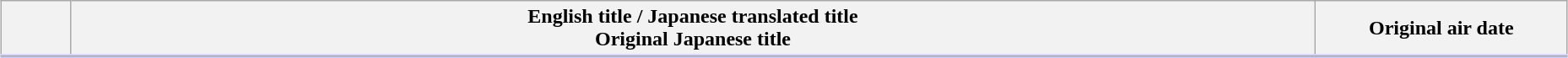<table class="plainrowheaders wikitable" style="width:98%; margin:auto; background:#FFF;">
<tr style="border-bottom: 3px solid #CCF;">
<th style="width:3em;"></th>
<th>English title / Japanese translated title<br>Original Japanese title</th>
<th style="width:12em;">Original air date</th>
</tr>
<tr>
</tr>
</table>
